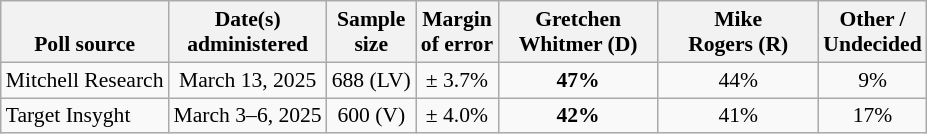<table class="wikitable" style="font-size:90%;text-align:center;">
<tr valign=bottom>
<th>Poll source</th>
<th>Date(s)<br>administered</th>
<th>Sample<br>size</th>
<th>Margin<br>of error</th>
<th style="width:100px;">Gretchen<br>Whitmer (D)</th>
<th style="width:100px;">Mike<br>Rogers (R)</th>
<th>Other /<br>Undecided</th>
</tr>
<tr>
<td style="text-align:left;">Mitchell Research</td>
<td>March 13, 2025</td>
<td>688 (LV)</td>
<td>± 3.7%</td>
<td><strong>47%</strong></td>
<td>44%</td>
<td>9%</td>
</tr>
<tr>
<td style="text-align:left;">Target Insyght</td>
<td>March 3–6, 2025</td>
<td>600 (V)</td>
<td>± 4.0%</td>
<td><strong>42%</strong></td>
<td>41%</td>
<td>17%</td>
</tr>
</table>
